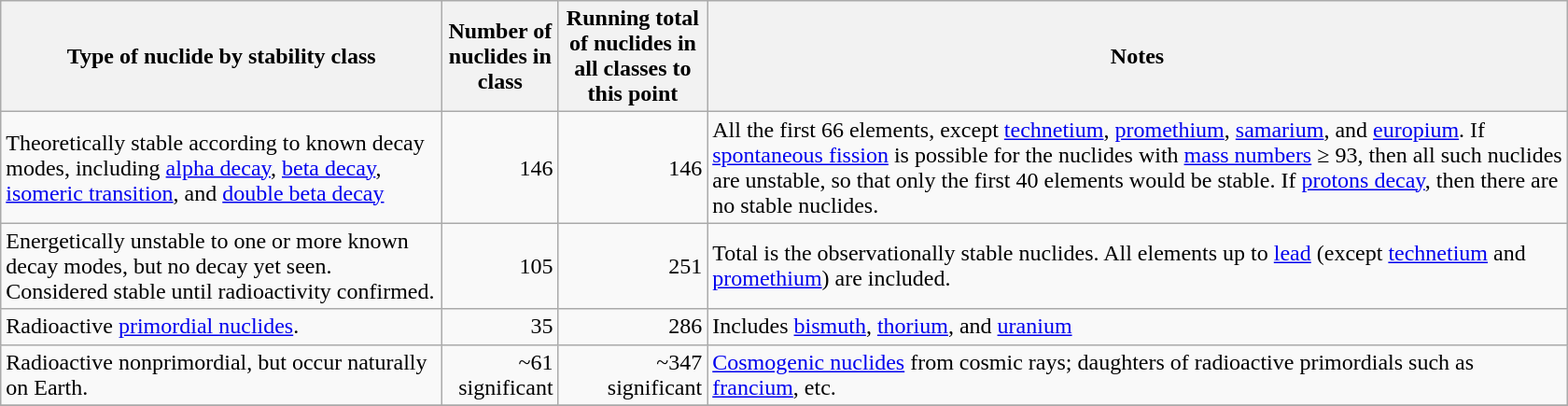<table class="wikitable sortable"  style="max-width:1120px;" |>
<tr>
<th class="unsortable">Type of nuclide by stability class</th>
<th style="max-width:50px;">Number of nuclides in class</th>
<th style="max-width:110px;">Running total of nuclides in all classes to this point</th>
<th class="unsortable">Notes</th>
</tr>
<tr>
<td>Theoretically stable according to known decay modes, including <a href='#'>alpha decay</a>, <a href='#'>beta decay</a>, <a href='#'>isomeric transition</a>, and <a href='#'>double beta decay</a></td>
<td style="text-align:right;">146</td>
<td style="text-align:right;">146</td>
<td>All the first 66 elements, except <a href='#'>technetium</a>, <a href='#'>promethium</a>, <a href='#'>samarium</a>, and <a href='#'>europium</a>. If <a href='#'>spontaneous fission</a> is possible for the nuclides with <a href='#'>mass numbers</a> ≥ 93, then all such nuclides are unstable, so that only the first 40 elements would be stable. If <a href='#'>protons decay</a>, then there are no stable nuclides.</td>
</tr>
<tr>
<td>Energetically unstable to one or more known decay modes, but no decay yet seen. Considered stable until radioactivity confirmed.</td>
<td style="text-align:right;">105</td>
<td style="text-align:right;">251</td>
<td>Total is the observationally stable nuclides. All elements up to <a href='#'>lead</a> (except <a href='#'>technetium</a> and <a href='#'>promethium</a>) are included.</td>
</tr>
<tr>
<td>Radioactive <a href='#'>primordial nuclides</a>.</td>
<td style="text-align:right;">35</td>
<td style="text-align:right;">286</td>
<td>Includes <a href='#'>bismuth</a>, <a href='#'>thorium</a>, and <a href='#'>uranium</a></td>
</tr>
<tr>
<td>Radioactive nonprimordial, but occur naturally on Earth.</td>
<td style="text-align:right;">~61 significant</td>
<td style="text-align:right;">~347 significant</td>
<td><a href='#'>Cosmogenic nuclides</a> from cosmic rays; daughters of radioactive primordials such as <a href='#'>francium</a>, etc.</td>
</tr>
<tr>
</tr>
</table>
